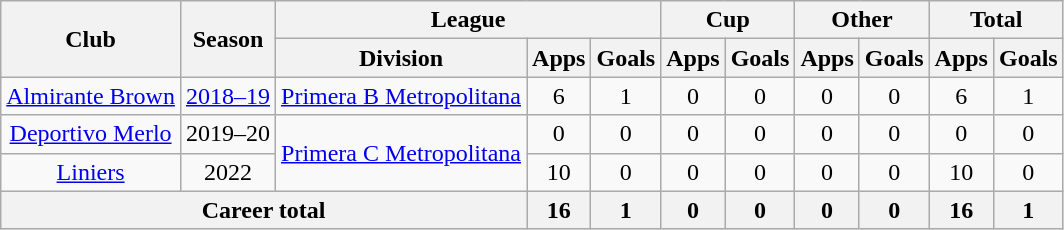<table class=wikitable style=text-align:center>
<tr>
<th rowspan="2">Club</th>
<th rowspan="2">Season</th>
<th colspan="3">League</th>
<th colspan="2">Cup</th>
<th colspan="2">Other</th>
<th colspan="2">Total</th>
</tr>
<tr>
<th>Division</th>
<th>Apps</th>
<th>Goals</th>
<th>Apps</th>
<th>Goals</th>
<th>Apps</th>
<th>Goals</th>
<th>Apps</th>
<th>Goals</th>
</tr>
<tr>
<td><a href='#'>Almirante Brown</a></td>
<td><a href='#'>2018–19</a></td>
<td><a href='#'>Primera B Metropolitana</a></td>
<td>6</td>
<td>1</td>
<td>0</td>
<td>0</td>
<td>0</td>
<td>0</td>
<td>6</td>
<td>1</td>
</tr>
<tr>
<td><a href='#'>Deportivo Merlo</a></td>
<td>2019–20</td>
<td rowspan="2"><a href='#'>Primera C Metropolitana</a></td>
<td>0</td>
<td>0</td>
<td>0</td>
<td>0</td>
<td>0</td>
<td>0</td>
<td>0</td>
<td>0</td>
</tr>
<tr>
<td><a href='#'>Liniers</a></td>
<td>2022</td>
<td>10</td>
<td>0</td>
<td>0</td>
<td>0</td>
<td>0</td>
<td>0</td>
<td>10</td>
<td>0</td>
</tr>
<tr>
<th colspan=3>Career total</th>
<th>16</th>
<th>1</th>
<th>0</th>
<th>0</th>
<th>0</th>
<th>0</th>
<th>16</th>
<th>1</th>
</tr>
</table>
